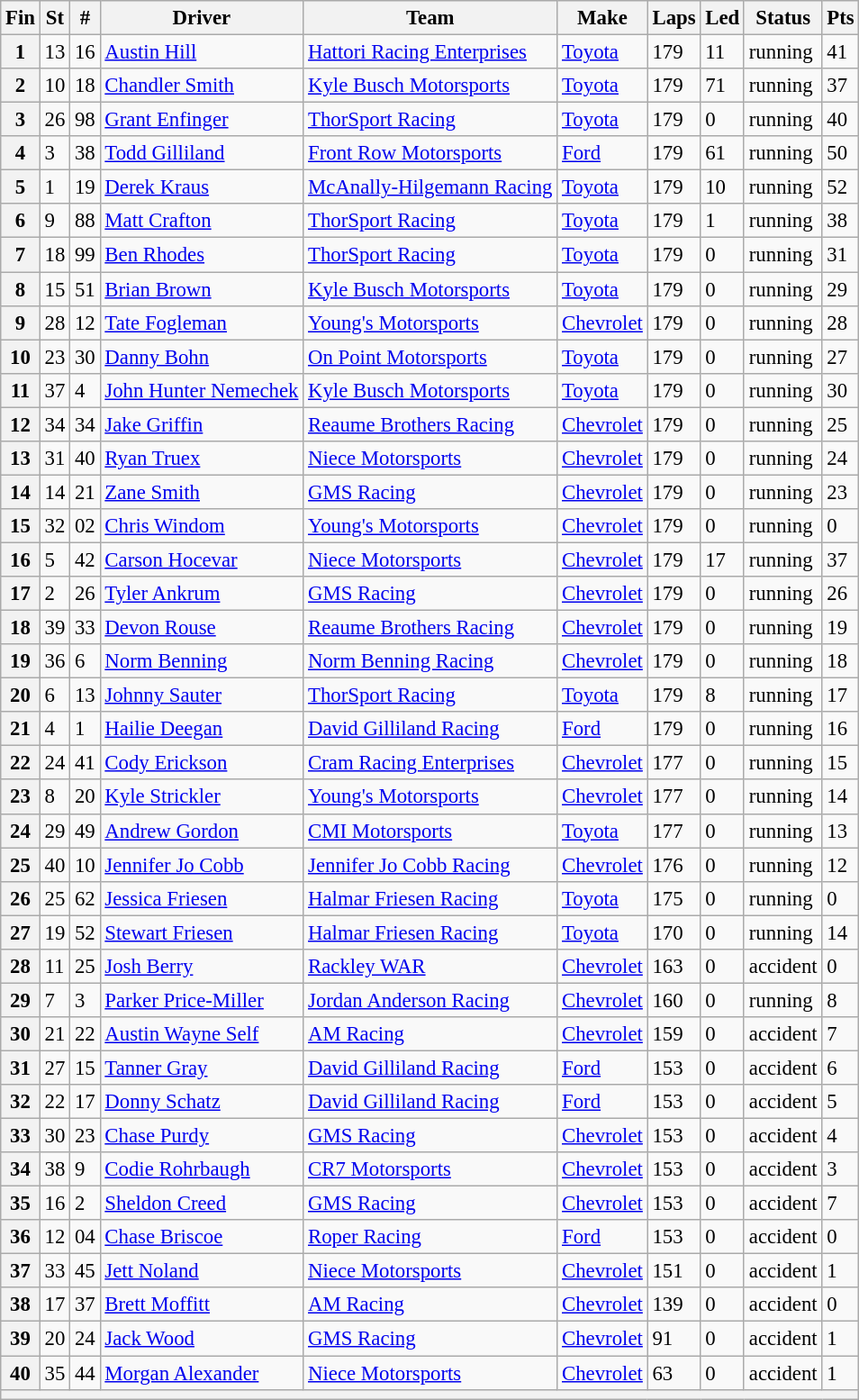<table class="wikitable sortable" style="font-size:95%">
<tr>
<th>Fin</th>
<th>St</th>
<th>#</th>
<th>Driver</th>
<th>Team</th>
<th>Make</th>
<th>Laps</th>
<th>Led</th>
<th>Status</th>
<th>Pts</th>
</tr>
<tr>
<th>1</th>
<td>13</td>
<td>16</td>
<td><a href='#'>Austin Hill</a></td>
<td><a href='#'>Hattori Racing Enterprises</a></td>
<td><a href='#'>Toyota</a></td>
<td>179</td>
<td>11</td>
<td>running</td>
<td>41</td>
</tr>
<tr>
<th>2</th>
<td>10</td>
<td>18</td>
<td><a href='#'>Chandler Smith</a></td>
<td><a href='#'>Kyle Busch Motorsports</a></td>
<td><a href='#'>Toyota</a></td>
<td>179</td>
<td>71</td>
<td>running</td>
<td>37</td>
</tr>
<tr>
<th>3</th>
<td>26</td>
<td>98</td>
<td><a href='#'>Grant Enfinger</a></td>
<td><a href='#'>ThorSport Racing</a></td>
<td><a href='#'>Toyota</a></td>
<td>179</td>
<td>0</td>
<td>running</td>
<td>40</td>
</tr>
<tr>
<th>4</th>
<td>3</td>
<td>38</td>
<td><a href='#'>Todd Gilliland</a></td>
<td><a href='#'>Front Row Motorsports</a></td>
<td><a href='#'>Ford</a></td>
<td>179</td>
<td>61</td>
<td>running</td>
<td>50</td>
</tr>
<tr>
<th>5</th>
<td>1</td>
<td>19</td>
<td><a href='#'>Derek Kraus</a></td>
<td><a href='#'>McAnally-Hilgemann Racing</a></td>
<td><a href='#'>Toyota</a></td>
<td>179</td>
<td>10</td>
<td>running</td>
<td>52</td>
</tr>
<tr>
<th>6</th>
<td>9</td>
<td>88</td>
<td><a href='#'>Matt Crafton</a></td>
<td><a href='#'>ThorSport Racing</a></td>
<td><a href='#'>Toyota</a></td>
<td>179</td>
<td>1</td>
<td>running</td>
<td>38</td>
</tr>
<tr>
<th>7</th>
<td>18</td>
<td>99</td>
<td><a href='#'>Ben Rhodes</a></td>
<td><a href='#'>ThorSport Racing</a></td>
<td><a href='#'>Toyota</a></td>
<td>179</td>
<td>0</td>
<td>running</td>
<td>31</td>
</tr>
<tr>
<th>8</th>
<td>15</td>
<td>51</td>
<td><a href='#'>Brian Brown</a></td>
<td><a href='#'>Kyle Busch Motorsports</a></td>
<td><a href='#'>Toyota</a></td>
<td>179</td>
<td>0</td>
<td>running</td>
<td>29</td>
</tr>
<tr>
<th>9</th>
<td>28</td>
<td>12</td>
<td><a href='#'>Tate Fogleman</a></td>
<td><a href='#'>Young's Motorsports</a></td>
<td><a href='#'>Chevrolet</a></td>
<td>179</td>
<td>0</td>
<td>running</td>
<td>28</td>
</tr>
<tr>
<th>10</th>
<td>23</td>
<td>30</td>
<td><a href='#'>Danny Bohn</a></td>
<td><a href='#'>On Point Motorsports</a></td>
<td><a href='#'>Toyota</a></td>
<td>179</td>
<td>0</td>
<td>running</td>
<td>27</td>
</tr>
<tr>
<th>11</th>
<td>37</td>
<td>4</td>
<td><a href='#'>John Hunter Nemechek</a></td>
<td><a href='#'>Kyle Busch Motorsports</a></td>
<td><a href='#'>Toyota</a></td>
<td>179</td>
<td>0</td>
<td>running</td>
<td>30</td>
</tr>
<tr>
<th>12</th>
<td>34</td>
<td>34</td>
<td><a href='#'>Jake Griffin</a></td>
<td><a href='#'>Reaume Brothers Racing</a></td>
<td><a href='#'>Chevrolet</a></td>
<td>179</td>
<td>0</td>
<td>running</td>
<td>25</td>
</tr>
<tr>
<th>13</th>
<td>31</td>
<td>40</td>
<td><a href='#'>Ryan Truex</a></td>
<td><a href='#'>Niece Motorsports</a></td>
<td><a href='#'>Chevrolet</a></td>
<td>179</td>
<td>0</td>
<td>running</td>
<td>24</td>
</tr>
<tr>
<th>14</th>
<td>14</td>
<td>21</td>
<td><a href='#'>Zane Smith</a></td>
<td><a href='#'>GMS Racing</a></td>
<td><a href='#'>Chevrolet</a></td>
<td>179</td>
<td>0</td>
<td>running</td>
<td>23</td>
</tr>
<tr>
<th>15</th>
<td>32</td>
<td>02</td>
<td><a href='#'>Chris Windom</a></td>
<td><a href='#'>Young's Motorsports</a></td>
<td><a href='#'>Chevrolet</a></td>
<td>179</td>
<td>0</td>
<td>running</td>
<td>0</td>
</tr>
<tr>
<th>16</th>
<td>5</td>
<td>42</td>
<td><a href='#'>Carson Hocevar</a></td>
<td><a href='#'>Niece Motorsports</a></td>
<td><a href='#'>Chevrolet</a></td>
<td>179</td>
<td>17</td>
<td>running</td>
<td>37</td>
</tr>
<tr>
<th>17</th>
<td>2</td>
<td>26</td>
<td><a href='#'>Tyler Ankrum</a></td>
<td><a href='#'>GMS Racing</a></td>
<td><a href='#'>Chevrolet</a></td>
<td>179</td>
<td>0</td>
<td>running</td>
<td>26</td>
</tr>
<tr>
<th>18</th>
<td>39</td>
<td>33</td>
<td><a href='#'>Devon Rouse</a></td>
<td><a href='#'>Reaume Brothers Racing</a></td>
<td><a href='#'>Chevrolet</a></td>
<td>179</td>
<td>0</td>
<td>running</td>
<td>19</td>
</tr>
<tr>
<th>19</th>
<td>36</td>
<td>6</td>
<td><a href='#'>Norm Benning</a></td>
<td><a href='#'>Norm Benning Racing</a></td>
<td><a href='#'>Chevrolet</a></td>
<td>179</td>
<td>0</td>
<td>running</td>
<td>18</td>
</tr>
<tr>
<th>20</th>
<td>6</td>
<td>13</td>
<td><a href='#'>Johnny Sauter</a></td>
<td><a href='#'>ThorSport Racing</a></td>
<td><a href='#'>Toyota</a></td>
<td>179</td>
<td>8</td>
<td>running</td>
<td>17</td>
</tr>
<tr>
<th>21</th>
<td>4</td>
<td>1</td>
<td><a href='#'>Hailie Deegan</a></td>
<td><a href='#'>David Gilliland Racing</a></td>
<td><a href='#'>Ford</a></td>
<td>179</td>
<td>0</td>
<td>running</td>
<td>16</td>
</tr>
<tr>
<th>22</th>
<td>24</td>
<td>41</td>
<td><a href='#'>Cody Erickson</a></td>
<td><a href='#'>Cram Racing Enterprises</a></td>
<td><a href='#'>Chevrolet</a></td>
<td>177</td>
<td>0</td>
<td>running</td>
<td>15</td>
</tr>
<tr>
<th>23</th>
<td>8</td>
<td>20</td>
<td><a href='#'>Kyle Strickler</a></td>
<td><a href='#'>Young's Motorsports</a></td>
<td><a href='#'>Chevrolet</a></td>
<td>177</td>
<td>0</td>
<td>running</td>
<td>14</td>
</tr>
<tr>
<th>24</th>
<td>29</td>
<td>49</td>
<td><a href='#'>Andrew Gordon</a></td>
<td><a href='#'>CMI Motorsports</a></td>
<td><a href='#'>Toyota</a></td>
<td>177</td>
<td>0</td>
<td>running</td>
<td>13</td>
</tr>
<tr>
<th>25</th>
<td>40</td>
<td>10</td>
<td><a href='#'>Jennifer Jo Cobb</a></td>
<td><a href='#'>Jennifer Jo Cobb Racing</a></td>
<td><a href='#'>Chevrolet</a></td>
<td>176</td>
<td>0</td>
<td>running</td>
<td>12</td>
</tr>
<tr>
<th>26</th>
<td>25</td>
<td>62</td>
<td><a href='#'>Jessica Friesen</a></td>
<td><a href='#'>Halmar Friesen Racing</a></td>
<td><a href='#'>Toyota</a></td>
<td>175</td>
<td>0</td>
<td>running</td>
<td>0</td>
</tr>
<tr>
<th>27</th>
<td>19</td>
<td>52</td>
<td><a href='#'>Stewart Friesen</a></td>
<td><a href='#'>Halmar Friesen Racing</a></td>
<td><a href='#'>Toyota</a></td>
<td>170</td>
<td>0</td>
<td>running</td>
<td>14</td>
</tr>
<tr>
<th>28</th>
<td>11</td>
<td>25</td>
<td><a href='#'>Josh Berry</a></td>
<td><a href='#'>Rackley WAR</a></td>
<td><a href='#'>Chevrolet</a></td>
<td>163</td>
<td>0</td>
<td>accident</td>
<td>0</td>
</tr>
<tr>
<th>29</th>
<td>7</td>
<td>3</td>
<td><a href='#'>Parker Price-Miller</a></td>
<td><a href='#'>Jordan Anderson Racing</a></td>
<td><a href='#'>Chevrolet</a></td>
<td>160</td>
<td>0</td>
<td>running</td>
<td>8</td>
</tr>
<tr>
<th>30</th>
<td>21</td>
<td>22</td>
<td><a href='#'>Austin Wayne Self</a></td>
<td><a href='#'>AM Racing</a></td>
<td><a href='#'>Chevrolet</a></td>
<td>159</td>
<td>0</td>
<td>accident</td>
<td>7</td>
</tr>
<tr>
<th>31</th>
<td>27</td>
<td>15</td>
<td><a href='#'>Tanner Gray</a></td>
<td><a href='#'>David Gilliland Racing</a></td>
<td><a href='#'>Ford</a></td>
<td>153</td>
<td>0</td>
<td>accident</td>
<td>6</td>
</tr>
<tr>
<th>32</th>
<td>22</td>
<td>17</td>
<td><a href='#'>Donny Schatz</a></td>
<td><a href='#'>David Gilliland Racing</a></td>
<td><a href='#'>Ford</a></td>
<td>153</td>
<td>0</td>
<td>accident</td>
<td>5</td>
</tr>
<tr>
<th>33</th>
<td>30</td>
<td>23</td>
<td><a href='#'>Chase Purdy</a></td>
<td><a href='#'>GMS Racing</a></td>
<td><a href='#'>Chevrolet</a></td>
<td>153</td>
<td>0</td>
<td>accident</td>
<td>4</td>
</tr>
<tr>
<th>34</th>
<td>38</td>
<td>9</td>
<td><a href='#'>Codie Rohrbaugh</a></td>
<td><a href='#'>CR7 Motorsports</a></td>
<td><a href='#'>Chevrolet</a></td>
<td>153</td>
<td>0</td>
<td>accident</td>
<td>3</td>
</tr>
<tr>
<th>35</th>
<td>16</td>
<td>2</td>
<td><a href='#'>Sheldon Creed</a></td>
<td><a href='#'>GMS Racing</a></td>
<td><a href='#'>Chevrolet</a></td>
<td>153</td>
<td>0</td>
<td>accident</td>
<td>7</td>
</tr>
<tr>
<th>36</th>
<td>12</td>
<td>04</td>
<td><a href='#'>Chase Briscoe</a></td>
<td><a href='#'>Roper Racing</a></td>
<td><a href='#'>Ford</a></td>
<td>153</td>
<td>0</td>
<td>accident</td>
<td>0</td>
</tr>
<tr>
<th>37</th>
<td>33</td>
<td>45</td>
<td><a href='#'>Jett Noland</a></td>
<td><a href='#'>Niece Motorsports</a></td>
<td><a href='#'>Chevrolet</a></td>
<td>151</td>
<td>0</td>
<td>accident</td>
<td>1</td>
</tr>
<tr>
<th>38</th>
<td>17</td>
<td>37</td>
<td><a href='#'>Brett Moffitt</a></td>
<td><a href='#'>AM Racing</a></td>
<td><a href='#'>Chevrolet</a></td>
<td>139</td>
<td>0</td>
<td>accident</td>
<td>0</td>
</tr>
<tr>
<th>39</th>
<td>20</td>
<td>24</td>
<td><a href='#'>Jack Wood</a></td>
<td><a href='#'>GMS Racing</a></td>
<td><a href='#'>Chevrolet</a></td>
<td>91</td>
<td>0</td>
<td>accident</td>
<td>1</td>
</tr>
<tr>
<th>40</th>
<td>35</td>
<td>44</td>
<td><a href='#'>Morgan Alexander</a></td>
<td><a href='#'>Niece Motorsports</a></td>
<td><a href='#'>Chevrolet</a></td>
<td>63</td>
<td>0</td>
<td>accident</td>
<td>1</td>
</tr>
<tr>
<th colspan="10"></th>
</tr>
</table>
